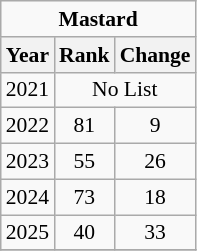<table class="wikitable" style="font-size: 90%; text-align: center;">
<tr>
<td colspan="3"><strong>Mastard</strong></td>
</tr>
<tr>
<th>Year</th>
<th>Rank</th>
<th>Change</th>
</tr>
<tr>
<td>2021</td>
<td colspan="2">No List</td>
</tr>
<tr>
<td>2022</td>
<td>81</td>
<td> 9</td>
</tr>
<tr>
<td>2023</td>
<td>55</td>
<td> 26</td>
</tr>
<tr>
<td>2024</td>
<td>73</td>
<td> 18</td>
</tr>
<tr>
<td>2025</td>
<td>40</td>
<td> 33</td>
</tr>
<tr>
</tr>
</table>
